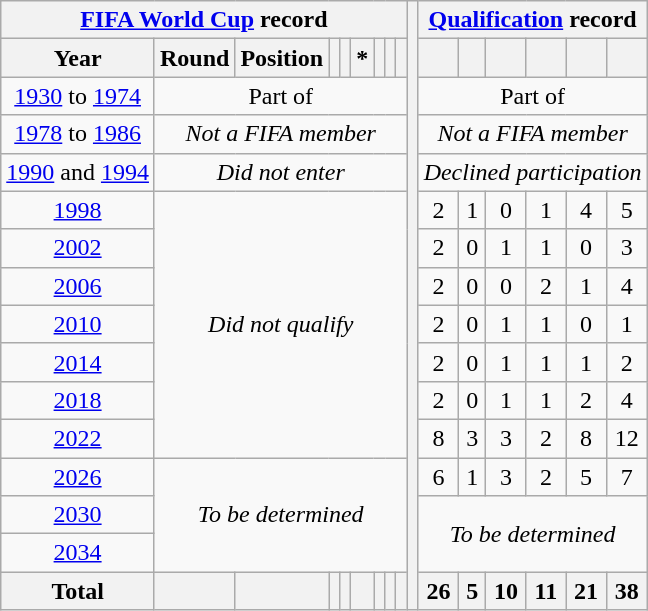<table class="wikitable" style="text-align: center;">
<tr>
<th colspan=9><a href='#'>FIFA World Cup</a> record</th>
<th rowspan=39></th>
<th colspan=6><a href='#'>Qualification</a> record</th>
</tr>
<tr>
<th>Year</th>
<th>Round</th>
<th>Position</th>
<th></th>
<th></th>
<th>*</th>
<th></th>
<th></th>
<th></th>
<th></th>
<th></th>
<th></th>
<th></th>
<th></th>
<th></th>
</tr>
<tr>
<td><a href='#'>1930</a> to <a href='#'>1974</a></td>
<td colspan=8>Part of <em></em></td>
<td colspan=6>Part of <em></em></td>
</tr>
<tr>
<td><a href='#'>1978</a> to <a href='#'>1986</a></td>
<td colspan=8><em>Not a FIFA member</em></td>
<td colspan=6><em>Not a FIFA member</em></td>
</tr>
<tr>
<td><a href='#'>1990</a> and <a href='#'>1994</a></td>
<td colspan=8><em>Did not enter</em></td>
<td colspan=6><em>Declined participation</em></td>
</tr>
<tr>
<td> <a href='#'>1998</a></td>
<td colspan=8 rowspan=7><em>Did not qualify</em></td>
<td>2</td>
<td>1</td>
<td>0</td>
<td>1</td>
<td>4</td>
<td>5</td>
</tr>
<tr>
<td>  <a href='#'>2002</a></td>
<td>2</td>
<td>0</td>
<td>1</td>
<td>1</td>
<td>0</td>
<td>3</td>
</tr>
<tr>
<td> <a href='#'>2006</a></td>
<td>2</td>
<td>0</td>
<td>0</td>
<td>2</td>
<td>1</td>
<td>4</td>
</tr>
<tr>
<td> <a href='#'>2010</a></td>
<td>2</td>
<td>0</td>
<td>1</td>
<td>1</td>
<td>0</td>
<td>1</td>
</tr>
<tr>
<td> <a href='#'>2014</a></td>
<td>2</td>
<td>0</td>
<td>1</td>
<td>1</td>
<td>1</td>
<td>2</td>
</tr>
<tr>
<td> <a href='#'>2018</a></td>
<td>2</td>
<td>0</td>
<td>1</td>
<td>1</td>
<td>2</td>
<td>4</td>
</tr>
<tr>
<td> <a href='#'>2022</a></td>
<td>8</td>
<td>3</td>
<td>3</td>
<td>2</td>
<td>8</td>
<td>12</td>
</tr>
<tr>
<td>   <a href='#'>2026</a></td>
<td colspan=8 rowspan=3><em>To be determined</em></td>
<td>6</td>
<td>1</td>
<td>3</td>
<td>2</td>
<td>5</td>
<td>7</td>
</tr>
<tr>
<td>   <a href='#'>2030</a></td>
<td colspan=6 rowspan=2><em>To be determined</em></td>
</tr>
<tr>
<td> <a href='#'>2034</a></td>
</tr>
<tr>
<th>Total</th>
<th></th>
<th></th>
<th></th>
<th></th>
<th></th>
<th></th>
<th></th>
<th></th>
<th>26</th>
<th>5</th>
<th>10</th>
<th>11</th>
<th>21</th>
<th>38</th>
</tr>
</table>
